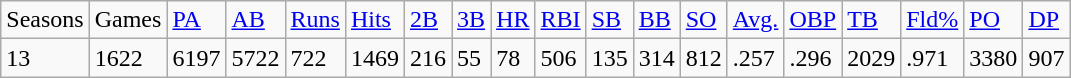<table class="wikitable">
<tr>
<td>Seasons</td>
<td>Games</td>
<td><a href='#'>PA</a></td>
<td><a href='#'>AB</a></td>
<td><a href='#'>Runs</a></td>
<td><a href='#'>Hits</a></td>
<td><a href='#'>2B</a></td>
<td><a href='#'>3B</a></td>
<td><a href='#'>HR</a></td>
<td><a href='#'>RBI</a></td>
<td><a href='#'>SB</a></td>
<td><a href='#'>BB</a></td>
<td><a href='#'>SO</a></td>
<td><a href='#'>Avg.</a></td>
<td><a href='#'>OBP</a></td>
<td><a href='#'>TB</a></td>
<td><a href='#'>Fld%</a></td>
<td><a href='#'>PO</a></td>
<td><a href='#'>DP</a></td>
</tr>
<tr>
<td>13</td>
<td>1622</td>
<td>6197</td>
<td>5722</td>
<td>722</td>
<td>1469</td>
<td>216</td>
<td>55</td>
<td>78</td>
<td>506</td>
<td>135</td>
<td>314</td>
<td>812</td>
<td>.257</td>
<td>.296</td>
<td>2029</td>
<td>.971</td>
<td>3380</td>
<td>907</td>
</tr>
</table>
